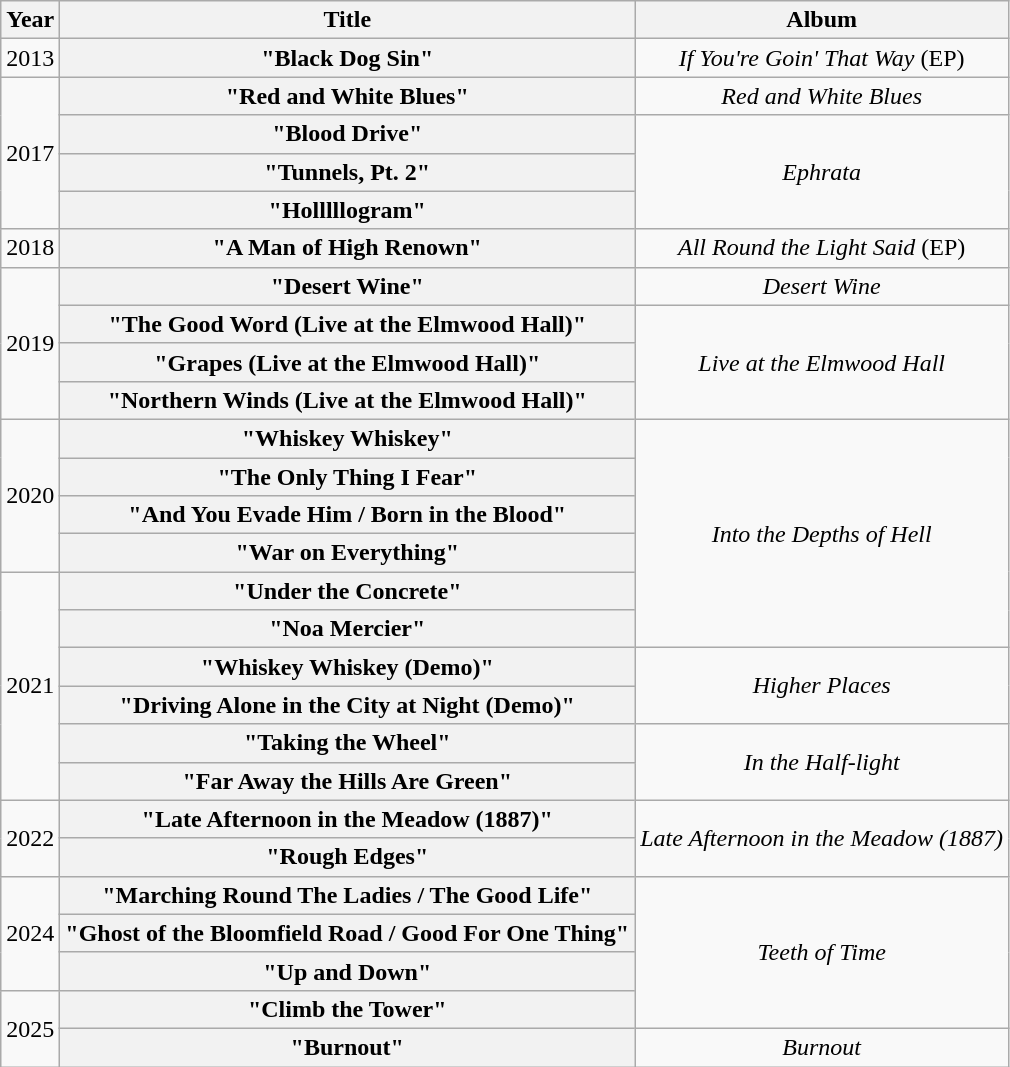<table class="wikitable plainrowheaders" style="text-align:center;">
<tr>
<th scope="col">Year</th>
<th scope="col">Title</th>
<th scope="col">Album</th>
</tr>
<tr>
<td>2013</td>
<th scope="row">"Black Dog Sin"</th>
<td rowspan="1"><em>If You're Goin' That Way</em> (EP)</td>
</tr>
<tr>
<td rowspan="4">2017</td>
<th scope="row">"Red and White Blues"</th>
<td rowspan="1"><em>Red and White Blues</em></td>
</tr>
<tr>
<th scope="row">"Blood Drive"</th>
<td rowspan="3"><em>Ephrata</em></td>
</tr>
<tr>
<th scope="row">"Tunnels, Pt. 2"</th>
</tr>
<tr>
<th scope="row">"Holllllogram"</th>
</tr>
<tr>
<td>2018</td>
<th scope="row">"A Man of High Renown"</th>
<td rowspan="1"><em>All Round the Light Said</em> (EP)</td>
</tr>
<tr>
<td rowspan="4">2019</td>
<th scope="row">"Desert Wine"</th>
<td rowspan="1"><em>Desert Wine</em></td>
</tr>
<tr>
<th scope="row">"The Good Word (Live at the Elmwood Hall)"</th>
<td rowspan="3"><em>Live at the Elmwood Hall</em></td>
</tr>
<tr>
<th scope="row">"Grapes (Live at the Elmwood Hall)"</th>
</tr>
<tr>
<th scope="row">"Northern Winds (Live at the Elmwood Hall)"</th>
</tr>
<tr>
<td rowspan="4">2020</td>
<th scope="row">"Whiskey Whiskey"</th>
<td rowspan="6"><em>Into the Depths of Hell</em></td>
</tr>
<tr>
<th scope="row">"The Only Thing I Fear"</th>
</tr>
<tr>
<th scope="row">"And You Evade Him / Born in the Blood"</th>
</tr>
<tr>
<th scope="row">"War on Everything"</th>
</tr>
<tr>
<td rowspan="6">2021</td>
<th scope="row">"Under the Concrete"</th>
</tr>
<tr>
<th scope="row">"Noa Mercier"</th>
</tr>
<tr>
<th scope="row">"Whiskey Whiskey (Demo)"</th>
<td rowspan="2"><em>Higher Places</em></td>
</tr>
<tr>
<th scope="row">"Driving Alone in the City at Night (Demo)"</th>
</tr>
<tr>
<th scope="row">"Taking the Wheel"</th>
<td rowspan="2"><em>In the Half-light</em></td>
</tr>
<tr>
<th scope="row">"Far Away the Hills Are Green"</th>
</tr>
<tr>
<td rowspan="2">2022</td>
<th scope="row">"Late Afternoon in the Meadow (1887)"</th>
<td rowspan="2"><em>Late Afternoon in the Meadow (1887)</em></td>
</tr>
<tr>
<th scope="row">"Rough Edges"</th>
</tr>
<tr>
<td rowspan="3">2024</td>
<th scope="row">"Marching Round The Ladies / The Good Life"</th>
<td rowspan="4"><em>Teeth of Time</em></td>
</tr>
<tr>
<th scope="row">"Ghost of the Bloomfield Road / Good For One Thing"</th>
</tr>
<tr>
<th scope="row">"Up and Down"</th>
</tr>
<tr>
<td rowspan="2">2025</td>
<th scope="row">"Climb the Tower"</th>
</tr>
<tr>
<th scope="row">"Burnout"</th>
<td><em>Burnout</em></td>
</tr>
</table>
